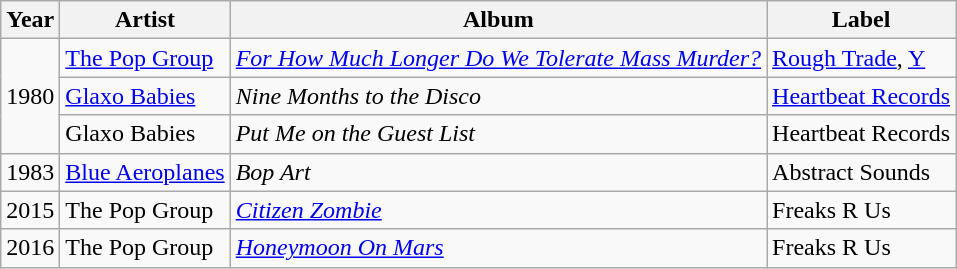<table class="wikitable">
<tr>
<th>Year</th>
<th>Artist</th>
<th>Album</th>
<th>Label</th>
</tr>
<tr>
<td rowspan="3">1980</td>
<td><a href='#'>The Pop Group</a></td>
<td><em><a href='#'>For How Much Longer Do We Tolerate Mass Murder?</a></em></td>
<td><a href='#'>Rough Trade</a>, <a href='#'>Y</a></td>
</tr>
<tr>
<td><a href='#'>Glaxo Babies</a></td>
<td><em>Nine Months to the Disco</em></td>
<td><a href='#'>Heartbeat Records</a></td>
</tr>
<tr>
<td>Glaxo Babies</td>
<td><em>Put Me on the Guest List</em></td>
<td>Heartbeat Records</td>
</tr>
<tr>
<td align="center">1983</td>
<td><a href='#'>Blue Aeroplanes</a></td>
<td><em>Bop Art</em></td>
<td>Abstract Sounds</td>
</tr>
<tr>
<td align="center">2015</td>
<td>The Pop Group</td>
<td><em><a href='#'>Citizen Zombie</a></em></td>
<td>Freaks R Us</td>
</tr>
<tr>
<td align="center">2016</td>
<td>The Pop Group</td>
<td><em><a href='#'>Honeymoon On Mars</a></em></td>
<td>Freaks R Us</td>
</tr>
</table>
